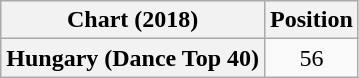<table class="wikitable plainrowheaders" style="text-align:center">
<tr>
<th scope="col">Chart (2018)</th>
<th scope="col">Position</th>
</tr>
<tr>
<th scope="row">Hungary (Dance Top 40)</th>
<td>56</td>
</tr>
</table>
